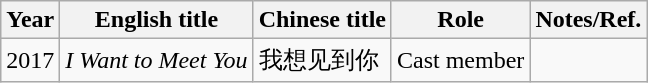<table class="wikitable">
<tr>
<th width=10>Year</th>
<th>English title</th>
<th>Chinese title</th>
<th>Role</th>
<th>Notes/Ref.</th>
</tr>
<tr>
<td>2017</td>
<td><em>I Want to Meet You</em></td>
<td>我想见到你</td>
<td>Cast member</td>
<td></td>
</tr>
</table>
